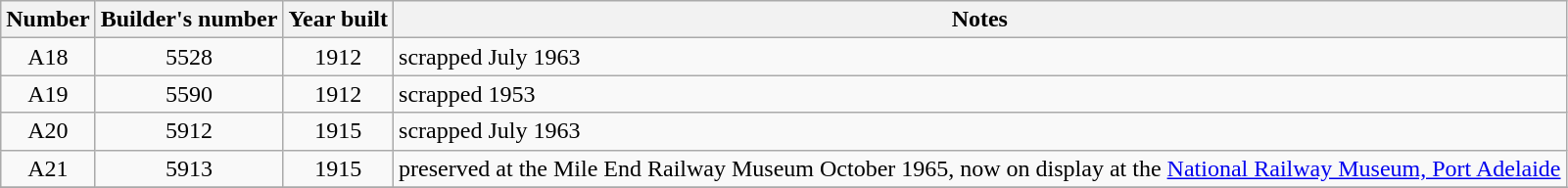<table cellpadding="2">
<tr>
<td><br><table class="wikitable sortable">
<tr>
<th>Number</th>
<th>Builder's number</th>
<th>Year built</th>
<th>Notes</th>
</tr>
<tr>
<td align=center>A18</td>
<td align=center>5528</td>
<td align=center>1912</td>
<td>scrapped July 1963</td>
</tr>
<tr>
<td align=center>A19</td>
<td align=center>5590</td>
<td align=center>1912</td>
<td>scrapped 1953</td>
</tr>
<tr>
<td align=center>A20</td>
<td align=center>5912</td>
<td align=center>1915</td>
<td>scrapped July 1963</td>
</tr>
<tr>
<td align=center>A21</td>
<td align=center>5913</td>
<td align=center>1915</td>
<td>preserved at the Mile End Railway Museum October 1965, now on display at the <a href='#'>National Railway Museum, Port Adelaide</a></td>
</tr>
<tr>
</tr>
</table>
</td>
</tr>
</table>
